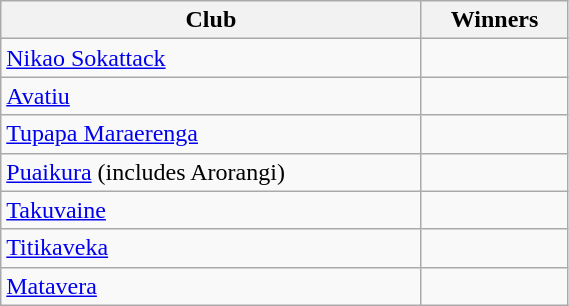<table class="wikitable sortable" style="width:30%;">
<tr>
<th style="width:40%;">Club</th>
<th style="width:10%;">Winners</th>
</tr>
<tr>
<td><a href='#'>Nikao Sokattack</a></td>
<td></td>
</tr>
<tr>
<td><a href='#'>Avatiu</a></td>
<td></td>
</tr>
<tr>
<td><a href='#'>Tupapa Maraerenga</a></td>
<td></td>
</tr>
<tr>
<td><a href='#'>Puaikura</a> (includes Arorangi)</td>
<td></td>
</tr>
<tr>
<td><a href='#'>Takuvaine</a></td>
<td></td>
</tr>
<tr>
<td><a href='#'>Titikaveka</a></td>
<td></td>
</tr>
<tr>
<td><a href='#'>Matavera</a></td>
<td></td>
</tr>
</table>
